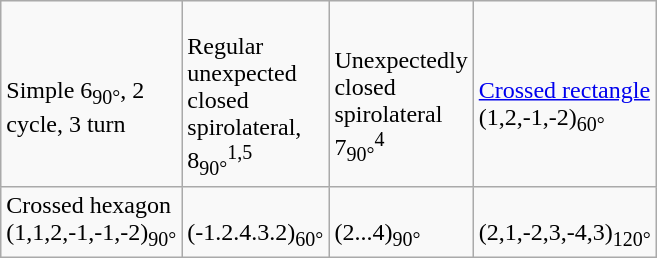<table class=wikitable align=right width=360>
<tr>
<td><br>Simple 6<sub>90°</sub>, 2 cycle, 3 turn</td>
<td><br>Regular unexpected closed spirolateral, 8<sub>90°</sub><sup>1,5</sup></td>
<td><br>Unexpectedly closed spirolateral 7<sub>90°</sub><sup>4</sup></td>
<td><br><a href='#'>Crossed rectangle</a><br>(1,2,-1,-2)<sub>60°</sub></td>
</tr>
<tr>
<td>Crossed hexagon<br>(1,1,2,-1,-1,-2)<sub>90°</sub></td>
<td><br>(-1.2.4.3.2)<sub>60°</sub></td>
<td><br>(2...4)<sub>90°</sub></td>
<td><br>(2,1,-2,3,-4,3)<sub>120°</sub></td>
</tr>
</table>
